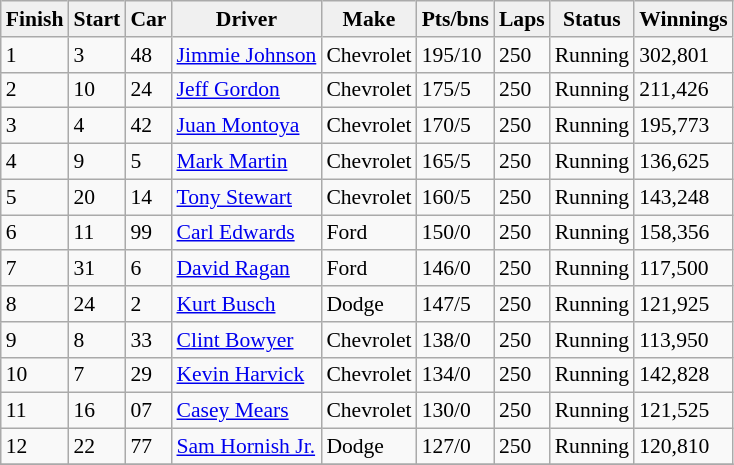<table class="wikitable sortable" border="1" style="font-size:90%; text-align:left;">
<tr>
<td align="center" style="border-style:none none solid solid; background:#f0f0f0;"><strong>Finish</strong></td>
<td align="center" style="border-style:none none solid solid; background:#f0f0f0;"><strong>Start</strong></td>
<td align="center" style="border-style:none none solid solid; background:#f0f0f0;"><strong>Car</strong></td>
<td align="center" style="border-style:none none solid solid; background:#f0f0f0;"><strong>Driver</strong></td>
<td align="center" style="border-style:none none solid solid; background:#f0f0f0;"><strong>Make</strong></td>
<td align="center" style="border-style:none none solid solid; background:#f0f0f0;"><strong>Pts/bns</strong></td>
<td align="center" style="border-style:none none solid solid; background:#f0f0f0;"><strong>Laps</strong></td>
<td align="center" style="border-style:none none solid solid; background:#f0f0f0;"><strong>Status</strong></td>
<td align="center" style="border-style:none none solid solid; background:#f0f0f0;"><strong>Winnings</strong></td>
</tr>
<tr>
<td>1</td>
<td>3</td>
<td>48</td>
<td><a href='#'>Jimmie Johnson</a></td>
<td>Chevrolet</td>
<td>195/10</td>
<td>250</td>
<td>Running</td>
<td>302,801</td>
</tr>
<tr>
<td>2</td>
<td>10</td>
<td>24</td>
<td><a href='#'>Jeff Gordon</a></td>
<td>Chevrolet</td>
<td>175/5</td>
<td>250</td>
<td>Running</td>
<td>211,426</td>
</tr>
<tr>
<td>3</td>
<td>4</td>
<td>42</td>
<td><a href='#'>Juan Montoya</a></td>
<td>Chevrolet</td>
<td>170/5</td>
<td>250</td>
<td>Running</td>
<td>195,773</td>
</tr>
<tr>
<td>4</td>
<td>9</td>
<td>5</td>
<td><a href='#'>Mark Martin</a></td>
<td>Chevrolet</td>
<td>165/5</td>
<td>250</td>
<td>Running</td>
<td>136,625</td>
</tr>
<tr>
<td>5</td>
<td>20</td>
<td>14</td>
<td><a href='#'>Tony Stewart</a></td>
<td>Chevrolet</td>
<td>160/5</td>
<td>250</td>
<td>Running</td>
<td>143,248</td>
</tr>
<tr>
<td>6</td>
<td>11</td>
<td>99</td>
<td><a href='#'>Carl Edwards</a></td>
<td>Ford</td>
<td>150/0</td>
<td>250</td>
<td>Running</td>
<td>158,356</td>
</tr>
<tr>
<td>7</td>
<td>31</td>
<td>6</td>
<td><a href='#'>David Ragan</a></td>
<td>Ford</td>
<td>146/0</td>
<td>250</td>
<td>Running</td>
<td>117,500</td>
</tr>
<tr>
<td>8</td>
<td>24</td>
<td>2</td>
<td><a href='#'>Kurt Busch</a></td>
<td>Dodge</td>
<td>147/5</td>
<td>250</td>
<td>Running</td>
<td>121,925</td>
</tr>
<tr>
<td>9</td>
<td>8</td>
<td>33</td>
<td><a href='#'>Clint Bowyer</a></td>
<td>Chevrolet</td>
<td>138/0</td>
<td>250</td>
<td>Running</td>
<td>113,950</td>
</tr>
<tr>
<td>10</td>
<td>7</td>
<td>29</td>
<td><a href='#'>Kevin Harvick</a></td>
<td>Chevrolet</td>
<td>134/0</td>
<td>250</td>
<td>Running</td>
<td>142,828</td>
</tr>
<tr>
<td>11</td>
<td>16</td>
<td>07</td>
<td><a href='#'>Casey Mears</a></td>
<td>Chevrolet</td>
<td>130/0</td>
<td>250</td>
<td>Running</td>
<td>121,525</td>
</tr>
<tr>
<td>12</td>
<td>22</td>
<td>77</td>
<td><a href='#'>Sam Hornish Jr.</a></td>
<td>Dodge</td>
<td>127/0</td>
<td>250</td>
<td>Running</td>
<td>120,810</td>
</tr>
<tr>
</tr>
</table>
